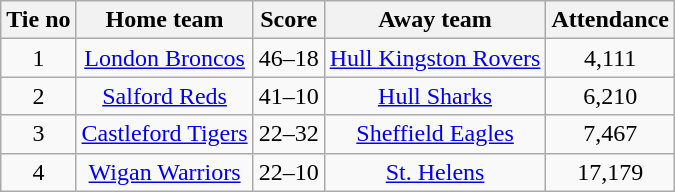<table class="wikitable" style="text-align:center">
<tr>
<th>Tie no</th>
<th>Home team</th>
<th>Score</th>
<th>Away team</th>
<th>Attendance</th>
</tr>
<tr>
<td>1</td>
<td><a href='#'>London Broncos</a></td>
<td>46–18</td>
<td><a href='#'>Hull Kingston Rovers</a></td>
<td>4,111</td>
</tr>
<tr>
<td>2</td>
<td><a href='#'>Salford Reds</a></td>
<td>41–10</td>
<td><a href='#'>Hull Sharks</a></td>
<td>6,210</td>
</tr>
<tr>
<td>3</td>
<td><a href='#'>Castleford Tigers</a></td>
<td>22–32</td>
<td><a href='#'>Sheffield Eagles</a></td>
<td>7,467</td>
</tr>
<tr>
<td>4</td>
<td><a href='#'>Wigan Warriors</a></td>
<td>22–10</td>
<td><a href='#'>St. Helens</a></td>
<td>17,179</td>
</tr>
</table>
